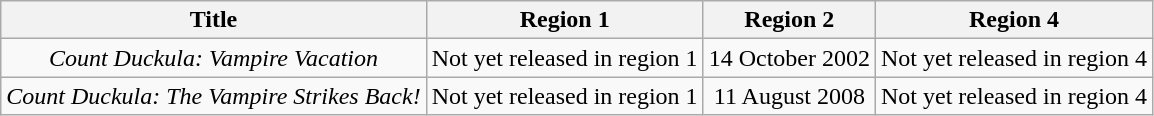<table class="wikitable"  style="text-align:center;">
<tr>
<th>Title</th>
<th>Region 1</th>
<th>Region 2</th>
<th>Region 4</th>
</tr>
<tr>
<td><em>Count Duckula: Vampire Vacation</em></td>
<td>Not yet released in region 1</td>
<td>14 October 2002</td>
<td>Not yet released in region 4</td>
</tr>
<tr>
<td><em>Count Duckula: The Vampire Strikes Back!</em></td>
<td>Not yet released in region 1</td>
<td>11 August 2008</td>
<td>Not yet released in region 4</td>
</tr>
</table>
